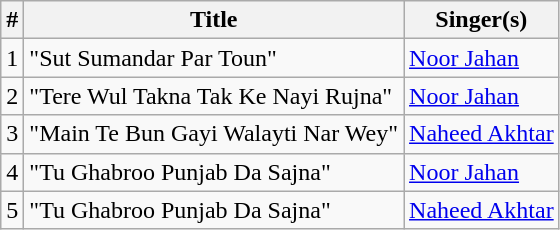<table class="wikitable">
<tr>
<th>#</th>
<th>Title</th>
<th>Singer(s)</th>
</tr>
<tr>
<td>1</td>
<td>"Sut Sumandar Par  Toun"</td>
<td><a href='#'>Noor Jahan</a></td>
</tr>
<tr>
<td>2</td>
<td>"Tere Wul Takna Tak Ke Nayi Rujna"</td>
<td><a href='#'>Noor Jahan</a></td>
</tr>
<tr>
<td>3</td>
<td>"Main Te Bun Gayi Walayti Nar Wey"</td>
<td><a href='#'>Naheed Akhtar</a></td>
</tr>
<tr>
<td>4</td>
<td>"Tu Ghabroo Punjab Da Sajna"</td>
<td><a href='#'>Noor Jahan</a></td>
</tr>
<tr>
<td>5</td>
<td>"Tu Ghabroo Punjab Da Sajna"</td>
<td><a href='#'>Naheed Akhtar</a></td>
</tr>
</table>
